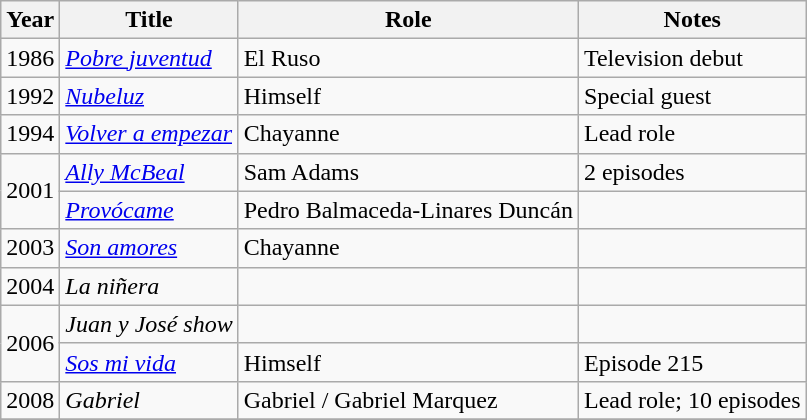<table class="wikitable sortable">
<tr>
<th>Year</th>
<th>Title</th>
<th>Role</th>
<th>Notes</th>
</tr>
<tr>
<td>1986</td>
<td><em><a href='#'>Pobre juventud</a></em></td>
<td>El Ruso</td>
<td>Television debut</td>
</tr>
<tr>
<td>1992</td>
<td><em><a href='#'>Nubeluz</a></em></td>
<td>Himself</td>
<td>Special guest</td>
</tr>
<tr>
<td>1994</td>
<td><em><a href='#'>Volver a empezar</a></em></td>
<td>Chayanne</td>
<td>Lead role</td>
</tr>
<tr>
<td rowspan=2>2001</td>
<td><em><a href='#'>Ally McBeal</a></em></td>
<td>Sam Adams</td>
<td>2 episodes</td>
</tr>
<tr>
<td><em><a href='#'>Provócame</a></em></td>
<td>Pedro Balmaceda-Linares Duncán</td>
<td></td>
</tr>
<tr>
<td>2003</td>
<td><em><a href='#'>Son amores</a></em></td>
<td>Chayanne</td>
<td></td>
</tr>
<tr>
<td>2004</td>
<td><em>La niñera</em></td>
<td></td>
<td></td>
</tr>
<tr>
<td rowspan=2>2006</td>
<td><em>Juan y José show</em></td>
<td></td>
<td></td>
</tr>
<tr>
<td><em><a href='#'>Sos mi vida</a></em></td>
<td>Himself</td>
<td>Episode 215</td>
</tr>
<tr>
<td>2008</td>
<td><em>Gabriel</em></td>
<td>Gabriel / Gabriel Marquez</td>
<td>Lead role; 10 episodes</td>
</tr>
<tr>
</tr>
</table>
